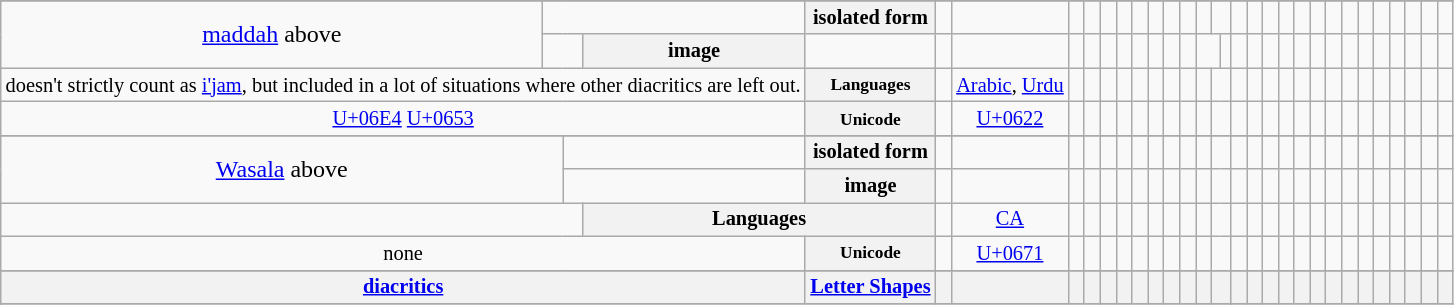<table class="wikitable" style="text-align:center;">
<tr>
</tr>
<tr>
<td colspan=1 rowspan=2><a href='#'>maddah</a> above</td>
<td colspan=3 style="white-space:nowrap;font-size:150%;"></td>
<th colspan=1 style="font-size:85%;">isolated form</th>
<td style="font-size:150%;color:#E3E6EB;"></td>
<td style="font-size:150%;"></td>
<td style="font-size:150%;color:#E3E6EB;"></td>
<td style="font-size:150%;color:#E3E6EB;"></td>
<td style="font-size:150%;color:#E3E6EB;"></td>
<td style="font-size:150%;color:#E3E6EB;"></td>
<td style="font-size:150%;color:#E3E6EB;"></td>
<td style="font-size:150%;color:#E3E6EB;"></td>
<td style="font-size:150%;color:#E3E6EB;"></td>
<td style="font-size:150%;color:#E3E6EB;"></td>
<td style="font-size:150%;color:#E3E6EB;"></td>
<td colspan=2 style="font-size:150%;color:#E3E6EB;"></td>
<td colspan=2 style="font-size:150%;color:#E3E6EB;"></td>
<td style="font-size:150%;color:#E3E6EB;"></td>
<td style="font-size:150%;color:#E3E6EB;"></td>
<td style="font-size:150%;color:#E3E6EB;"></td>
<td style="font-size:150%;color:#E3E6EB;"></td>
<td style="font-size:150%;color:#E3E6EB;"></td>
<td style="font-size:150%;color:#E3E6EB;"></td>
<td style="font-size:150%;color:#E3E6EB;"></td>
<td style="font-size:150%;color:#E3E6EB;"></td>
<td style="font-size:150%;color:#E3E6EB;"></td>
<td style="font-size:150%;color:#E3E6EB;"></td>
<td style="font-size:150%;color:#E3E6EB;"></td>
<td style="font-size:150%;color:#E3E6EB;"></td>
<td style="font-size:150%"></td>
</tr>
<tr>
<td colspan=2></td>
<th colspan=1 style="font-size:85%;">image</th>
<td></td>
<td></td>
<td></td>
<td></td>
<td></td>
<td></td>
<td></td>
<td></td>
<td></td>
<td></td>
<td></td>
<td colspan=2></td>
<td colspan=2></td>
<td></td>
<td></td>
<td></td>
<td></td>
<td></td>
<td></td>
<td></td>
<td></td>
<td></td>
<td></td>
<td></td>
<td></td>
<td style="white-space:nowrap"></td>
</tr>
<tr style="font-size:85%;">
<td colspan=4>doesn't strictly count as <a href='#'>i'jam</a>, but included in a lot of situations where other diacritics are left out.</td>
<th colspan=1 style="font-size:85%;">Languages</th>
<td></td>
<td> <a href='#'>Arabic</a>, <a href='#'>Urdu</a></td>
<td></td>
<td></td>
<td></td>
<td></td>
<td></td>
<td></td>
<td></td>
<td></td>
<td></td>
<td colspan=2></td>
<td colspan=2></td>
<td></td>
<td></td>
<td></td>
<td></td>
<td></td>
<td></td>
<td></td>
<td></td>
<td></td>
<td></td>
<td></td>
<td></td>
<td style="white-space:nowrap"></td>
</tr>
<tr style="font-size:85%;">
<td colspan=4 style="white-space:nowrap;"> <a href='#'>U+06E4</a>   <a href='#'>U+0653</a> </td>
<th colspan=1 style="font-size:85%;">Unicode</th>
<td></td>
<td> <a href='#'>U+0622</a></td>
<td></td>
<td></td>
<td></td>
<td></td>
<td></td>
<td></td>
<td></td>
<td></td>
<td></td>
<td colspan=2></td>
<td colspan=2></td>
<td></td>
<td></td>
<td></td>
<td></td>
<td></td>
<td></td>
<td></td>
<td></td>
<td></td>
<td></td>
<td></td>
<td></td>
<td style="white-space:nowrap"></td>
</tr>
<tr>
</tr>
<tr>
<td colspan=2 rowspan=2><a href='#'>Wasala</a> above</td>
<td colspan=2></td>
<th colspan=1 style="font-size:85%;">isolated form</th>
<td style="font-size:150%;color:#E3E6EB;"></td>
<td style="font-size:150%;"></td>
<td style="font-size:150%;color:#E3E6EB;"></td>
<td style="font-size:150%;color:#E3E6EB;"></td>
<td style="font-size:150%;color:#E3E6EB;"></td>
<td style="font-size:150%;color:#E3E6EB;"></td>
<td style="font-size:150%;color:#E3E6EB;"></td>
<td style="font-size:150%;color:#E3E6EB;"></td>
<td style="font-size:150%;color:#E3E6EB;"></td>
<td style="font-size:150%;color:#E3E6EB;"></td>
<td style="font-size:150%;color:#E3E6EB;"></td>
<td colspan=2 style="font-size:150%;color:#E3E6EB;"></td>
<td colspan=2 style="font-size:150%;color:#E3E6EB;"></td>
<td style="font-size:150%;color:#E3E6EB;"></td>
<td style="font-size:150%;color:#E3E6EB;"></td>
<td style="font-size:150%;color:#E3E6EB;"></td>
<td style="font-size:150%;color:#E3E6EB;"></td>
<td style="font-size:150%;color:#E3E6EB;"></td>
<td style="font-size:150%;color:#E3E6EB;"></td>
<td style="font-size:150%;color:#E3E6EB;"></td>
<td style="font-size:150%;color:#E3E6EB;"></td>
<td style="font-size:150%;color:#E3E6EB;"></td>
<td style="font-size:150%;color:#E3E6EB;"></td>
<td style="font-size:150%;color:#E3E6EB;"></td>
<td style="font-size:150%;color:#E3E6EB;"></td>
<td style="font-size:150%;color:#E3E6EB;"></td>
</tr>
<tr>
<td colspan=2> </td>
<th colspan=1 style="font-size:85%;">image</th>
<td></td>
<td> </td>
<td></td>
<td></td>
<td></td>
<td></td>
<td></td>
<td></td>
<td></td>
<td></td>
<td></td>
<td colspan=2></td>
<td colspan=2></td>
<td></td>
<td></td>
<td></td>
<td></td>
<td></td>
<td></td>
<td></td>
<td></td>
<td></td>
<td></td>
<td></td>
<td></td>
<td style="white-space:nowrap"></td>
</tr>
<tr style="font-size:85%;">
<td colspan=3></td>
<th colspan=2>Languages</th>
<td></td>
<td><a href='#'>CA</a></td>
<td></td>
<td></td>
<td></td>
<td></td>
<td></td>
<td></td>
<td></td>
<td></td>
<td></td>
<td colspan=2></td>
<td colspan=2></td>
<td></td>
<td></td>
<td></td>
<td></td>
<td></td>
<td></td>
<td></td>
<td></td>
<td></td>
<td></td>
<td></td>
<td></td>
<td style="white-space:nowrap"></td>
</tr>
<tr style="font-size:85%;">
<td colspan=4 style="white-space:nowrap;">none <br> </td>
<th colspan=1 style="font-size:85%;">Unicode</th>
<td></td>
<td> <a href='#'>U+0671</a></td>
<td></td>
<td></td>
<td></td>
<td></td>
<td></td>
<td></td>
<td></td>
<td></td>
<td></td>
<td colspan=2></td>
<td colspan=2></td>
<td></td>
<td></td>
<td></td>
<td></td>
<td></td>
<td></td>
<td></td>
<td></td>
<td></td>
<td></td>
<td></td>
<td></td>
<td style="white-space:nowrap"></td>
</tr>
<tr>
</tr>
<tr>
<th colspan=4 style="font-size:85%;"><a href='#'>diacritics</a> </th>
<th colspan=1 style="font-size:85%;"><a href='#'>Letter Shapes</a> </th>
<th style="font-size:150%;"></th>
<th style="font-size:150%;"></th>
<th style="font-size:150%;"></th>
<th style="font-size:150%;"></th>
<th style="font-size:150%;"></th>
<th style="font-size:150%;"></th>
<th style="font-size:150%;"></th>
<th style="font-size:150%;"></th>
<th style="font-size:150%;"></th>
<th style="font-size:150%;"></th>
<th style="font-size:150%;"></th>
<th colspan=2 style="font-size:150%;"></th>
<th colspan=2 style="font-size:150%;"></th>
<th style="font-size:150%;"></th>
<th style="font-size:150%;"></th>
<th style="font-size:150%;"></th>
<th style="font-size:150%;"></th>
<th style="font-size:150%;"></th>
<th style="font-size:150%;"></th>
<th style="font-size:150%;"></th>
<th style="font-size:150%;"></th>
<th style="font-size:150%;"></th>
<th style="font-size:150%;"></th>
<th style="font-size:150%;"></th>
<th style="font-size:150%;"></th>
<th style="font-size:150%;"></th>
</tr>
<tr>
</tr>
<tr>
</tr>
</table>
